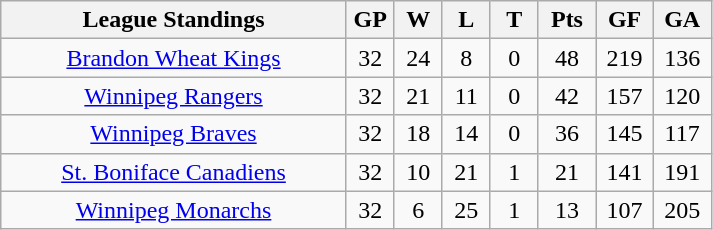<table class="wikitable" style="text-align:center">
<tr>
<th width="45%">League Standings</th>
<th width="6.25%">GP</th>
<th width="6.25%">W</th>
<th width="6.25%">L</th>
<th width="6.25%">T</th>
<th width="7.5%">Pts</th>
<th width="7.5%">GF</th>
<th width="7.5%">GA</th>
</tr>
<tr>
<td><a href='#'>Brandon Wheat Kings</a></td>
<td>32</td>
<td>24</td>
<td>8</td>
<td>0</td>
<td>48</td>
<td>219</td>
<td>136</td>
</tr>
<tr>
<td><a href='#'>Winnipeg Rangers</a></td>
<td>32</td>
<td>21</td>
<td>11</td>
<td>0</td>
<td>42</td>
<td>157</td>
<td>120</td>
</tr>
<tr>
<td><a href='#'>Winnipeg Braves</a></td>
<td>32</td>
<td>18</td>
<td>14</td>
<td>0</td>
<td>36</td>
<td>145</td>
<td>117</td>
</tr>
<tr>
<td><a href='#'>St. Boniface Canadiens</a></td>
<td>32</td>
<td>10</td>
<td>21</td>
<td>1</td>
<td>21</td>
<td>141</td>
<td>191</td>
</tr>
<tr>
<td><a href='#'>Winnipeg Monarchs</a></td>
<td>32</td>
<td>6</td>
<td>25</td>
<td>1</td>
<td>13</td>
<td>107</td>
<td>205</td>
</tr>
</table>
